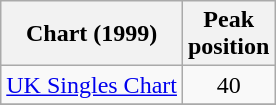<table class="wikitable sortable">
<tr>
<th>Chart (1999)</th>
<th>Peak<br>position</th>
</tr>
<tr>
<td><a href='#'>UK Singles Chart</a></td>
<td style="text-align:center;">40</td>
</tr>
<tr>
</tr>
</table>
